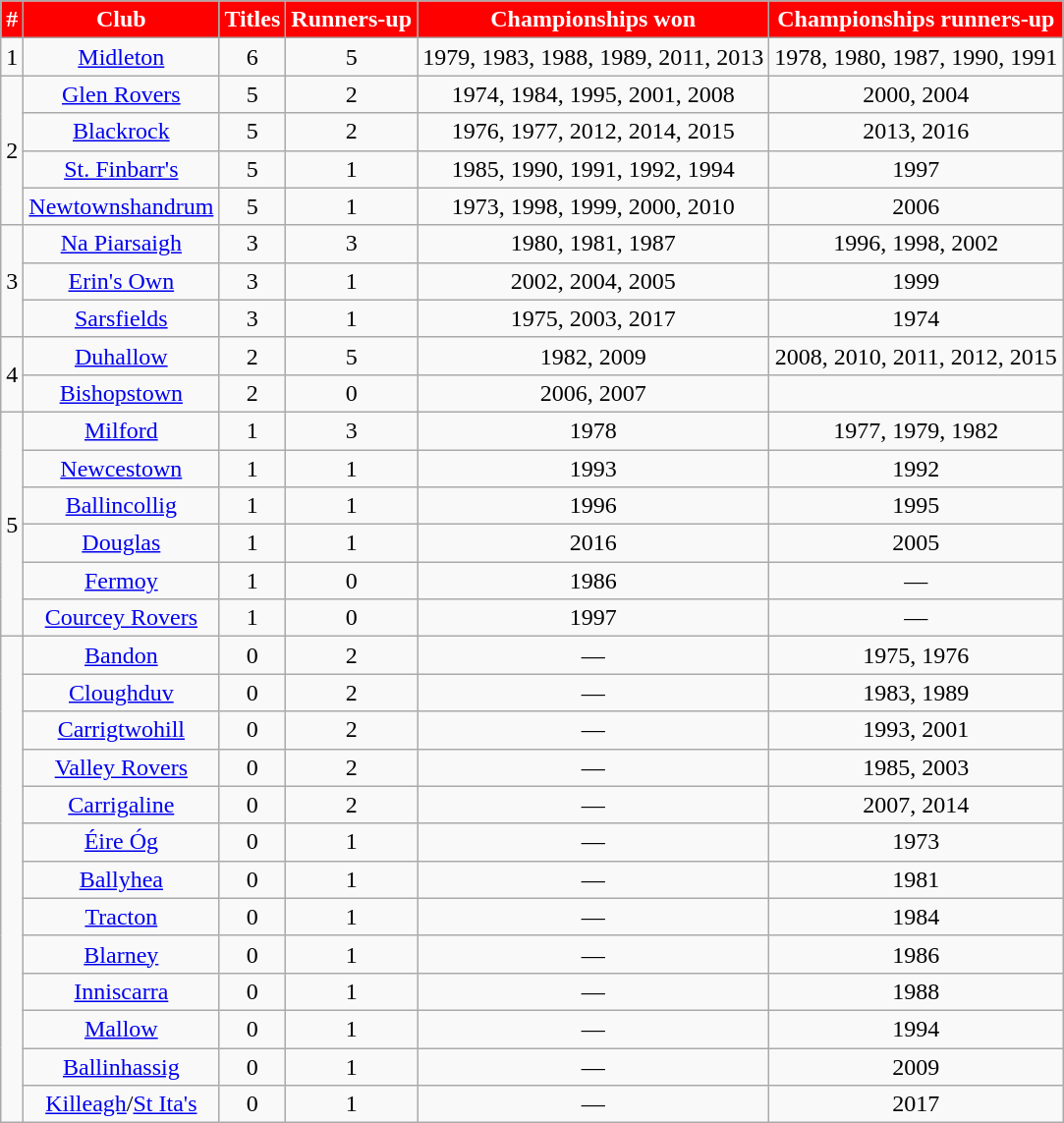<table class="wikitable sortable" style="text-align:center">
<tr>
<th style="background:red;color:white">#</th>
<th style="background:red;color:white">Club</th>
<th style="background:red;color:white">Titles</th>
<th style="background:red;color:white">Runners-up</th>
<th style="background:red;color:white">Championships won</th>
<th style="background:red;color:white">Championships runners-up</th>
</tr>
<tr>
<td>1</td>
<td><a href='#'>Midleton</a></td>
<td>6</td>
<td>5</td>
<td>1979, 1983, 1988, 1989, 2011, 2013</td>
<td>1978, 1980, 1987, 1990, 1991</td>
</tr>
<tr>
<td rowspan="4">2</td>
<td><a href='#'>Glen Rovers</a></td>
<td>5</td>
<td>2</td>
<td>1974, 1984, 1995, 2001, 2008</td>
<td>2000, 2004</td>
</tr>
<tr>
<td><a href='#'>Blackrock</a></td>
<td>5</td>
<td>2</td>
<td>1976, 1977, 2012, 2014, 2015</td>
<td>2013, 2016</td>
</tr>
<tr>
<td><a href='#'>St. Finbarr's</a></td>
<td>5</td>
<td>1</td>
<td>1985, 1990, 1991, 1992, 1994</td>
<td>1997</td>
</tr>
<tr>
<td><a href='#'>Newtownshandrum</a></td>
<td>5</td>
<td>1</td>
<td>1973, 1998, 1999, 2000, 2010</td>
<td>2006</td>
</tr>
<tr>
<td rowspan="3">3</td>
<td><a href='#'>Na Piarsaigh</a></td>
<td>3</td>
<td>3</td>
<td>1980, 1981, 1987</td>
<td>1996, 1998, 2002</td>
</tr>
<tr>
<td><a href='#'>Erin's Own</a></td>
<td>3</td>
<td>1</td>
<td>2002, 2004, 2005</td>
<td>1999</td>
</tr>
<tr>
<td><a href='#'>Sarsfields</a></td>
<td>3</td>
<td>1</td>
<td>1975, 2003, 2017</td>
<td>1974</td>
</tr>
<tr>
<td rowspan="2">4</td>
<td><a href='#'>Duhallow</a></td>
<td>2</td>
<td>5</td>
<td>1982, 2009</td>
<td>2008, 2010, 2011, 2012, 2015</td>
</tr>
<tr>
<td><a href='#'>Bishopstown</a></td>
<td>2</td>
<td>0</td>
<td>2006, 2007</td>
<td></td>
</tr>
<tr>
<td rowspan="6">5</td>
<td><a href='#'>Milford</a></td>
<td>1</td>
<td>3</td>
<td>1978</td>
<td>1977, 1979, 1982</td>
</tr>
<tr>
<td><a href='#'>Newcestown</a></td>
<td>1</td>
<td>1</td>
<td>1993</td>
<td>1992</td>
</tr>
<tr>
<td><a href='#'>Ballincollig</a></td>
<td>1</td>
<td>1</td>
<td>1996</td>
<td>1995</td>
</tr>
<tr>
<td><a href='#'>Douglas</a></td>
<td>1</td>
<td>1</td>
<td>2016</td>
<td>2005</td>
</tr>
<tr>
<td><a href='#'>Fermoy</a></td>
<td>1</td>
<td>0</td>
<td>1986</td>
<td>—</td>
</tr>
<tr>
<td><a href='#'>Courcey Rovers</a></td>
<td>1</td>
<td>0</td>
<td>1997</td>
<td>—</td>
</tr>
<tr>
<td rowspan="13"></td>
<td><a href='#'>Bandon</a></td>
<td>0</td>
<td>2</td>
<td>—</td>
<td>1975, 1976</td>
</tr>
<tr>
<td><a href='#'>Cloughduv</a></td>
<td>0</td>
<td>2</td>
<td>—</td>
<td>1983, 1989</td>
</tr>
<tr>
<td><a href='#'>Carrigtwohill</a></td>
<td>0</td>
<td>2</td>
<td>—</td>
<td>1993, 2001</td>
</tr>
<tr>
<td><a href='#'>Valley Rovers</a></td>
<td>0</td>
<td>2</td>
<td>—</td>
<td>1985, 2003</td>
</tr>
<tr>
<td><a href='#'>Carrigaline</a></td>
<td>0</td>
<td>2</td>
<td>—</td>
<td>2007, 2014</td>
</tr>
<tr>
<td><a href='#'>Éire Óg</a></td>
<td>0</td>
<td>1</td>
<td>—</td>
<td>1973</td>
</tr>
<tr>
<td><a href='#'>Ballyhea</a></td>
<td>0</td>
<td>1</td>
<td>—</td>
<td>1981</td>
</tr>
<tr>
<td><a href='#'>Tracton</a></td>
<td>0</td>
<td>1</td>
<td>—</td>
<td>1984</td>
</tr>
<tr>
<td><a href='#'>Blarney</a></td>
<td>0</td>
<td>1</td>
<td>—</td>
<td>1986</td>
</tr>
<tr>
<td><a href='#'>Inniscarra</a></td>
<td>0</td>
<td>1</td>
<td>—</td>
<td>1988</td>
</tr>
<tr>
<td><a href='#'>Mallow</a></td>
<td>0</td>
<td>1</td>
<td>—</td>
<td>1994</td>
</tr>
<tr>
<td><a href='#'>Ballinhassig</a></td>
<td>0</td>
<td>1</td>
<td>—</td>
<td>2009</td>
</tr>
<tr>
<td><a href='#'>Killeagh</a>/<a href='#'>St Ita's</a></td>
<td>0</td>
<td>1</td>
<td>—</td>
<td>2017</td>
</tr>
</table>
